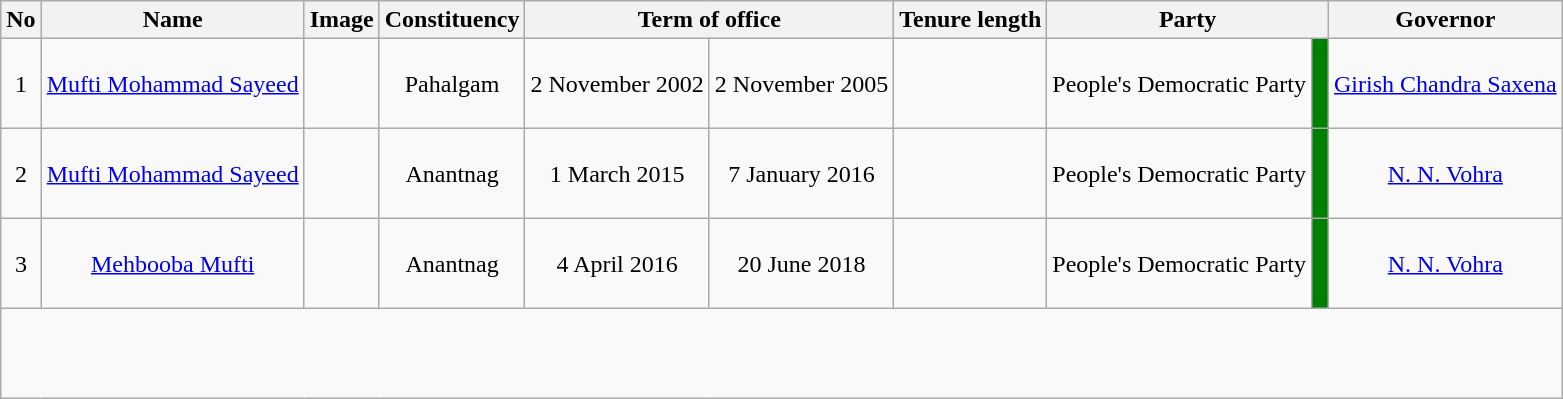<table class="wikitable">
<tr>
<th>No</th>
<th>Name</th>
<th>Image</th>
<th>Constituency</th>
<th colspan=2>Term of office</th>
<th>Tenure length</th>
<th colspan=2>Party</th>
<th>Governor</th>
</tr>
<tr align=center style="height: 60px;">
<td>1</td>
<td><a href='#'>Mufti Mohammad Sayeed</a></td>
<td></td>
<td>Pahalgam</td>
<td>2 November 2002</td>
<td>2 November 2005</td>
<td></td>
<td>People's Democratic Party</td>
<td width="4px" style="background-color: green"></td>
<td><a href='#'>Girish Chandra Saxena</a></td>
</tr>
<tr align=center style="height: 60px;">
<td>2</td>
<td><a href='#'>Mufti Mohammad Sayeed</a></td>
<td></td>
<td>Anantnag</td>
<td>1  March 2015</td>
<td>7 January 2016</td>
<td></td>
<td>People's Democratic Party</td>
<td width="4px" style="background-color: green"></td>
<td><a href='#'>N. N. Vohra</a></td>
</tr>
<tr align=center style="height: 60px;">
<td>3</td>
<td><a href='#'>Mehbooba Mufti</a></td>
<td></td>
<td>Anantnag</td>
<td>4 April 2016</td>
<td>20 June 2018</td>
<td></td>
<td>People's Democratic Party</td>
<td width="4px" style="background-color: green"></td>
<td><a href='#'>N. N. Vohra</a></td>
</tr>
<tr align=center style="height: 60px;">
</tr>
</table>
